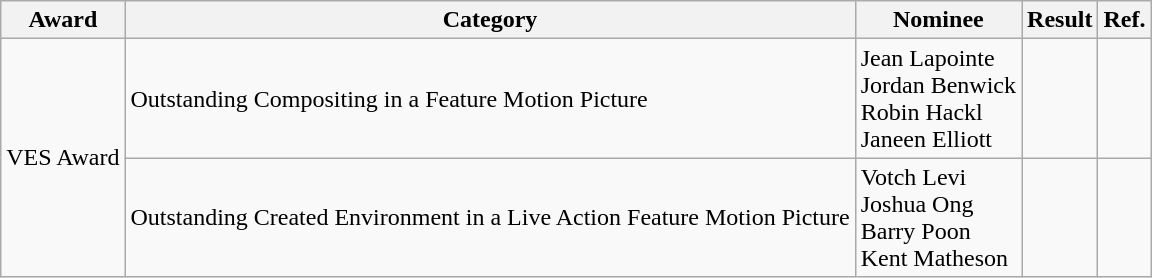<table class="wikitable sortable">
<tr>
<th>Award</th>
<th>Category</th>
<th>Nominee</th>
<th>Result</th>
<th>Ref.</th>
</tr>
<tr>
<td rowspan="2">VES Award</td>
<td>Outstanding Compositing in a Feature Motion Picture</td>
<td>Jean Lapointe<br>Jordan Benwick<br>Robin Hackl<br>Janeen Elliott</td>
<td></td>
<td></td>
</tr>
<tr>
<td>Outstanding Created Environment in a Live Action Feature Motion Picture</td>
<td>Votch Levi <br> Joshua Ong <br> Barry Poon <br> Kent Matheson</td>
<td></td>
<td></td>
</tr>
</table>
